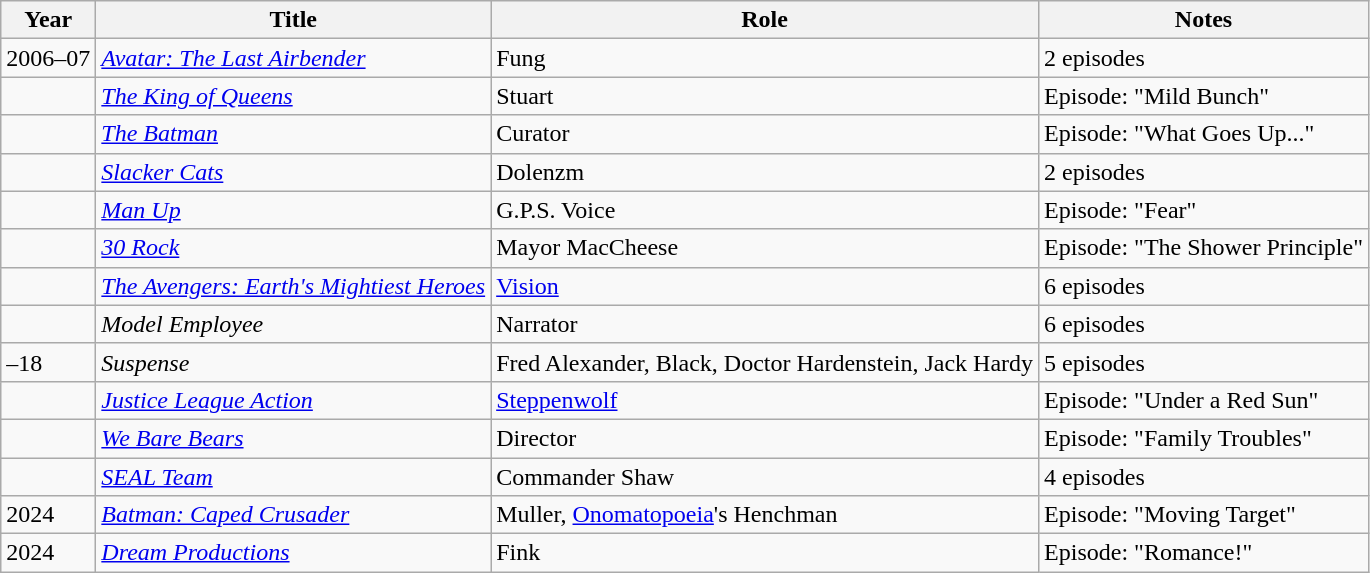<table class="wikitable sortable">
<tr>
<th>Year</th>
<th>Title</th>
<th>Role</th>
<th>Notes</th>
</tr>
<tr>
<td>2006–07</td>
<td><em><a href='#'>Avatar: The Last Airbender</a></em></td>
<td>Fung</td>
<td>2 episodes</td>
</tr>
<tr>
<td></td>
<td><em><a href='#'>The King of Queens</a></em></td>
<td>Stuart</td>
<td>Episode: "Mild Bunch"</td>
</tr>
<tr>
<td></td>
<td><em><a href='#'>The Batman</a></em></td>
<td>Curator</td>
<td>Episode: "What Goes Up..."</td>
</tr>
<tr>
<td></td>
<td><em><a href='#'>Slacker Cats</a></em></td>
<td>Dolenzm</td>
<td>2 episodes</td>
</tr>
<tr>
<td></td>
<td><em><a href='#'>Man Up</a></em></td>
<td>G.P.S. Voice</td>
<td>Episode: "Fear"</td>
</tr>
<tr>
<td></td>
<td><em><a href='#'>30 Rock</a></em></td>
<td>Mayor MacCheese</td>
<td>Episode: "The Shower Principle"</td>
</tr>
<tr>
<td></td>
<td><em><a href='#'>The Avengers: Earth's Mightiest Heroes</a></em></td>
<td><a href='#'>Vision</a></td>
<td>6 episodes</td>
</tr>
<tr>
<td></td>
<td><em>Model Employee</em></td>
<td>Narrator</td>
<td>6 episodes</td>
</tr>
<tr>
<td>–18</td>
<td><em>Suspense</em></td>
<td>Fred Alexander, Black, Doctor Hardenstein, Jack Hardy</td>
<td>5 episodes</td>
</tr>
<tr>
<td></td>
<td><em><a href='#'>Justice League Action</a></em></td>
<td><a href='#'>Steppenwolf</a></td>
<td>Episode: "Under a Red Sun"</td>
</tr>
<tr>
<td></td>
<td><em><a href='#'>We Bare Bears</a></em></td>
<td>Director</td>
<td>Episode: "Family Troubles"</td>
</tr>
<tr>
<td></td>
<td><em><a href='#'>SEAL Team</a></em></td>
<td>Commander Shaw</td>
<td>4 episodes</td>
</tr>
<tr>
<td>2024</td>
<td><em><a href='#'>Batman: Caped Crusader</a></em></td>
<td>Muller, <a href='#'>Onomatopoeia</a>'s Henchman</td>
<td>Episode: "Moving Target"</td>
</tr>
<tr>
<td>2024</td>
<td><em><a href='#'>Dream Productions</a></em></td>
<td>Fink</td>
<td>Episode: "Romance!"</td>
</tr>
</table>
